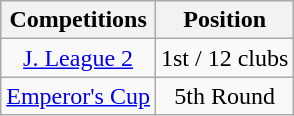<table class="wikitable" style="text-align:center;">
<tr>
<th>Competitions</th>
<th>Position</th>
</tr>
<tr>
<td><a href='#'>J. League 2</a></td>
<td>1st / 12 clubs</td>
</tr>
<tr>
<td><a href='#'>Emperor's Cup</a></td>
<td>5th Round</td>
</tr>
</table>
